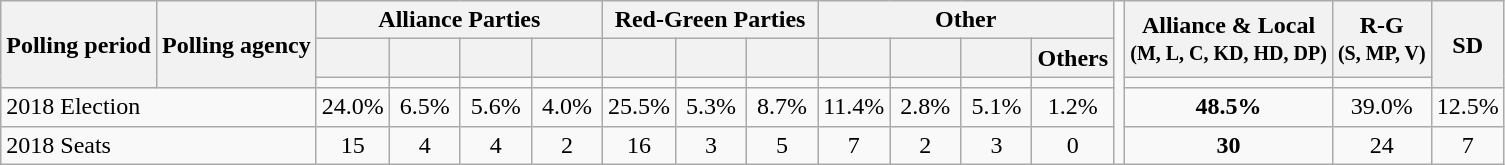<table class="wikitable">
<tr>
<th rowspan=3>Polling period</th>
<th rowspan=3>Polling agency</th>
<th colspan=4>Alliance Parties</th>
<th colspan=3>Red-Green Parties</th>
<th colspan=4>Other</th>
<td rowspan=5></td>
<th rowspan=2>Alliance & Local<br><small>(M, L, C, KD, HD, DP)</small></th>
<th rowspan=2>R-G<br><small>(S, MP, V)</small></th>
<th rowspan=3>SD</th>
</tr>
<tr>
<th width=40px><a href='#'></a></th>
<th width=40px><a href='#'></a></th>
<th width=40px><a href='#'></a></th>
<th width=40px><a href='#'></a></th>
<th width=40px><a href='#'></a></th>
<th width=40px><a href='#'></a></th>
<th width=40px><a href='#'></a></th>
<th width=40px><a href='#'></a></th>
<th width=40px><a href='#'></a></th>
<th width=40px></th>
<th>Others</th>
</tr>
<tr>
<td bgcolor=></td>
<td bgcolor=></td>
<td bgcolor=></td>
<td bgcolor=></td>
<td bgcolor=></td>
<td bgcolor=></td>
<td bgcolor=></td>
<td bgcolor=></td>
<td bgcolor=></td>
<td bgcolor=></td>
<td></td>
<td bgcolor=></td>
<td bgcolor=></td>
</tr>
<tr>
<td colspan=2>2018 Election</td>
<td align="center">24.0%</td>
<td align="center">6.5%</td>
<td align="center">5.6%</td>
<td align="center">4.0%</td>
<td align="center">25.5%</td>
<td align="center">5.3%</td>
<td align="center">8.7%</td>
<td align="center">11.4%</td>
<td align="center">2.8%</td>
<td align="center">5.1%</td>
<td align="center">1.2%</td>
<td align="center"><strong>48.5%</strong></td>
<td align="center">39.0%</td>
<td align="center">12.5%</td>
</tr>
<tr>
<td colspan=2>2018 Seats</td>
<td align="center">15</td>
<td align="center">4</td>
<td align="center">4</td>
<td align="center">2</td>
<td align="center">16</td>
<td align="center">3</td>
<td align="center">5</td>
<td align="center">7</td>
<td align="center">2</td>
<td align="center">3</td>
<td align="center">0</td>
<td align="center"><strong>30</strong></td>
<td align="center">24</td>
<td align="center">7</td>
</tr>
</table>
